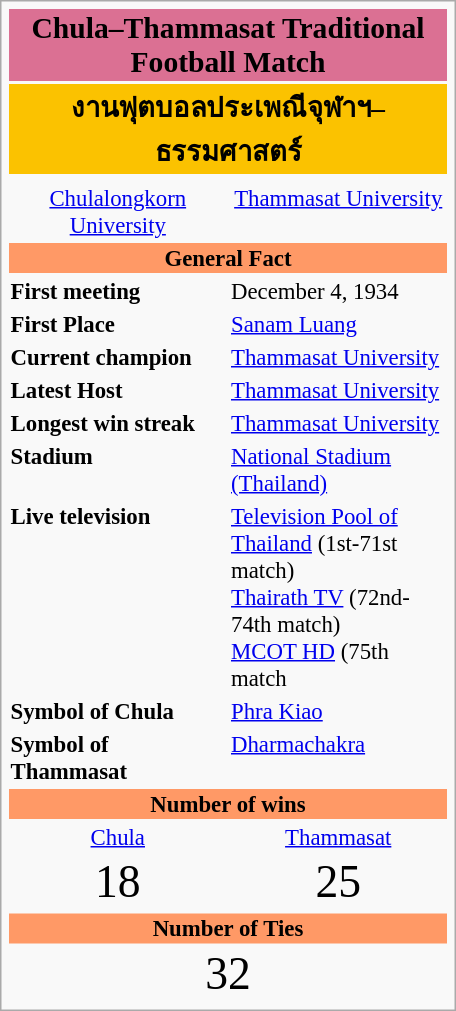<table class="infobox" style="width: 20em; font-size: 95%;">
<tr>
<td colspan="2" style="text-align: center; font-size: 130%;background:#DB7093; width:100%"><strong>Chula–Thammasat Traditional Football Match</strong><br></td>
</tr>
<tr>
<td colspan="2" style="width:100%; vertical-align:middle; text-align:center; background:#FBC200"><strong><big>งานฟุตบอลประเพณีจุฬาฯ–ธรรมศาสตร์</big></strong></td>
</tr>
<tr>
<td style="width:50%; vertical-align:middle; text-align:center;"></td>
<td style="width:50%; vertical-align:middle; text-align:center;"></td>
</tr>
<tr>
<td style="text-align:center;"><a href='#'>Chulalongkorn University</a></td>
<td style="text-align:center;"><a href='#'>Thammasat University</a></td>
</tr>
<tr>
<td colspan="2" style="text-align: center; font-size: 100%; background:#FF9966; font-size: 100%"><strong>General Fact</strong></td>
</tr>
<tr>
<td><strong>First meeting</strong></td>
<td>December 4, 1934</td>
</tr>
<tr>
<td><strong>First Place</strong></td>
<td><a href='#'>Sanam Luang</a></td>
</tr>
<tr>
<td><strong> Current champion </strong></td>
<td><a href='#'>Thammasat University</a></td>
</tr>
<tr>
<td><strong>Latest Host</strong></td>
<td><a href='#'>Thammasat University</a></td>
</tr>
<tr>
<td><strong>Longest win streak</strong></td>
<td><a href='#'>Thammasat University</a></td>
</tr>
<tr>
<td><strong>Stadium</strong></td>
<td><a href='#'>National Stadium (Thailand)</a></td>
</tr>
<tr>
<td><strong>Live television</strong></td>
<td><a href='#'>Television Pool of Thailand</a> (1st-71st match)<br><a href='#'>Thairath TV</a> (72nd-74th match) <br>
<a href='#'>MCOT HD</a> (75th match</td>
</tr>
<tr>
<td><strong>Symbol of Chula</strong></td>
<td><a href='#'>Phra Kiao</a></td>
</tr>
<tr>
<td><strong>Symbol of Thammasat</strong></td>
<td><a href='#'>Dharmachakra</a></td>
</tr>
<tr>
<td colspan="2" style="text-align: center; font-size: 100%; background:#FF9966;"><strong>Number of wins</strong></td>
</tr>
<tr>
<td style="text-align:center;"><a href='#'>Chula</a></td>
<td style="text-align:center;"><a href='#'>Thammasat</a></td>
</tr>
<tr>
<td style="text-align:center;font-size: 200%;">18</td>
<td style="text-align:center;font-size: 200%;">25</td>
</tr>
<tr>
<td colspan="2" style="text-align: center; font-size: 100%; background:#FF9966;"><strong>Number of Ties</strong></td>
</tr>
<tr>
<td colspan="2" style="text-align: center; font-size: 200%;">32</td>
</tr>
</table>
